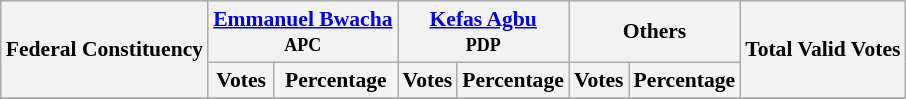<table class="wikitable sortable" style=" font-size: 90%">
<tr>
<th rowspan="2">Federal Constituency</th>
<th colspan="2"><a href='#'>Emmanuel Bwacha</a><br><small>APC</small></th>
<th colspan="2"><a href='#'>Kefas Agbu</a><br><small>PDP</small></th>
<th colspan="2">Others</th>
<th rowspan="2">Total Valid Votes</th>
</tr>
<tr>
<th>Votes</th>
<th>Percentage</th>
<th>Votes</th>
<th>Percentage</th>
<th>Votes</th>
<th>Percentage</th>
</tr>
<tr>
</tr>
<tr>
</tr>
<tr>
</tr>
<tr>
</tr>
<tr>
</tr>
<tr>
</tr>
<tr>
</tr>
<tr>
</tr>
<tr>
</tr>
</table>
